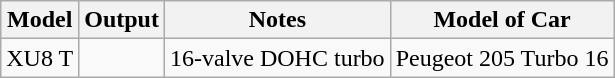<table class="wikitable">
<tr>
<th>Model</th>
<th>Output</th>
<th>Notes</th>
<th>Model of Car</th>
</tr>
<tr>
<td>XU8 T</td>
<td></td>
<td>16-valve DOHC turbo</td>
<td>Peugeot 205 Turbo 16</td>
</tr>
</table>
